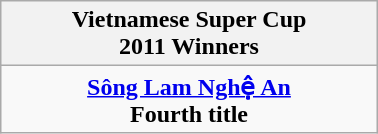<table class="wikitable" style="text-align: center; margin: 0 auto; width: 20%">
<tr>
<th>Vietnamese Super Cup<br>2011 Winners</th>
</tr>
<tr>
<td><strong><a href='#'>Sông Lam Nghệ An</a></strong><br><strong>Fourth title</strong></td>
</tr>
</table>
